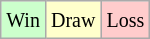<table class="wikitable">
<tr>
<td style="background: #CCFFCC;"><small>Win</small></td>
<td style="background: #FFFFCC;"><small>Draw</small></td>
<td style="background: #FFCCCC;"><small>Loss</small></td>
</tr>
</table>
